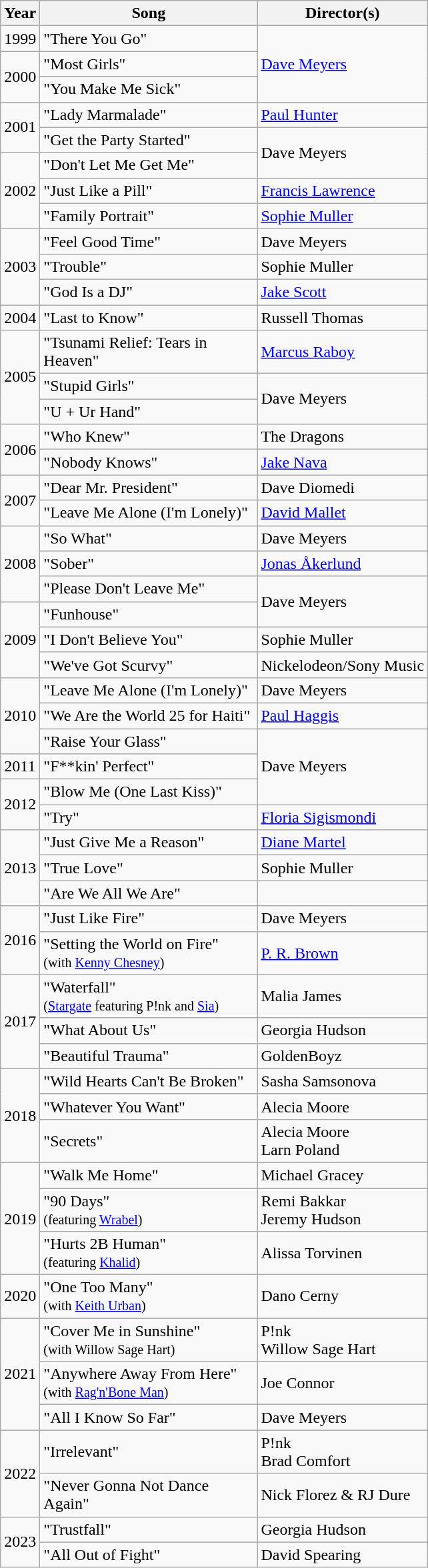<table class="wikitable">
<tr>
<th scope="col">Year</th>
<th scope="col" style="width:210px;">Song</th>
<th scope="col">Director(s)</th>
</tr>
<tr>
<td>1999</td>
<td>"There You Go"</td>
<td rowspan="3"><a href='#'>Dave Meyers</a></td>
</tr>
<tr>
<td rowspan="2">2000</td>
<td>"Most Girls"</td>
</tr>
<tr>
<td>"You Make Me Sick"</td>
</tr>
<tr>
<td rowspan="2">2001</td>
<td>"Lady Marmalade"</td>
<td><a href='#'>Paul Hunter</a></td>
</tr>
<tr>
<td>"Get the Party Started"</td>
<td rowspan="2">Dave Meyers</td>
</tr>
<tr>
<td rowspan="3">2002</td>
<td>"Don't Let Me Get Me"</td>
</tr>
<tr>
<td>"Just Like a Pill"</td>
<td><a href='#'>Francis Lawrence</a></td>
</tr>
<tr>
<td>"Family Portrait"</td>
<td><a href='#'>Sophie Muller</a></td>
</tr>
<tr>
<td rowspan="3">2003</td>
<td>"Feel Good Time"</td>
<td>Dave Meyers</td>
</tr>
<tr>
<td>"Trouble"</td>
<td>Sophie Muller</td>
</tr>
<tr>
<td>"God Is a DJ"</td>
<td><a href='#'>Jake Scott</a></td>
</tr>
<tr>
<td>2004</td>
<td>"Last to Know"</td>
<td>Russell Thomas</td>
</tr>
<tr>
<td rowspan="3">2005</td>
<td>"Tsunami Relief: Tears in Heaven"</td>
<td><a href='#'>Marcus Raboy</a></td>
</tr>
<tr>
<td>"Stupid Girls"</td>
<td rowspan="2">Dave Meyers</td>
</tr>
<tr>
<td>"U + Ur Hand"</td>
</tr>
<tr>
<td rowspan="2">2006</td>
<td>"Who Knew"</td>
<td>The Dragons</td>
</tr>
<tr>
<td>"Nobody Knows"</td>
<td><a href='#'>Jake Nava</a></td>
</tr>
<tr>
<td rowspan="2">2007</td>
<td>"Dear Mr. President"</td>
<td>Dave Diomedi</td>
</tr>
<tr>
<td>"Leave Me Alone (I'm Lonely)"</td>
<td><a href='#'>David Mallet</a></td>
</tr>
<tr>
<td rowspan="3">2008</td>
<td>"So What"</td>
<td>Dave Meyers</td>
</tr>
<tr>
<td>"Sober"</td>
<td><a href='#'>Jonas Åkerlund</a></td>
</tr>
<tr>
<td>"Please Don't Leave Me"</td>
<td rowspan="2">Dave Meyers</td>
</tr>
<tr>
<td rowspan="3">2009</td>
<td>"Funhouse"</td>
</tr>
<tr>
<td>"I Don't Believe You"</td>
<td>Sophie Muller</td>
</tr>
<tr>
<td>"We've Got Scurvy"</td>
<td>Nickelodeon/Sony Music</td>
</tr>
<tr>
<td rowspan="3">2010</td>
<td>"Leave Me Alone (I'm Lonely)"</td>
<td>Dave Meyers</td>
</tr>
<tr>
<td>"We Are the World 25 for Haiti"</td>
<td><a href='#'>Paul Haggis</a></td>
</tr>
<tr>
<td>"Raise Your Glass"</td>
<td rowspan="3">Dave Meyers</td>
</tr>
<tr>
<td rowspan="1">2011</td>
<td>"F**kin' Perfect"</td>
</tr>
<tr>
<td rowspan="2">2012</td>
<td>"Blow Me (One Last Kiss)"</td>
</tr>
<tr>
<td>"Try"</td>
<td><a href='#'>Floria Sigismondi</a></td>
</tr>
<tr>
<td rowspan="3">2013</td>
<td>"Just Give Me a Reason"</td>
<td><a href='#'>Diane Martel</a></td>
</tr>
<tr>
<td>"True Love"</td>
<td>Sophie Muller</td>
</tr>
<tr>
<td>"Are We All We Are" </td>
<td></td>
</tr>
<tr>
<td rowspan="2">2016</td>
<td>"Just Like Fire"</td>
<td>Dave Meyers</td>
</tr>
<tr>
<td>"Setting the World on Fire"<br><small>(with <a href='#'>Kenny Chesney</a>)</small></td>
<td><a href='#'>P. R. Brown</a></td>
</tr>
<tr>
<td rowspan="3">2017</td>
<td>"Waterfall" <br><small>(<a href='#'>Stargate</a> featuring P!nk and <a href='#'>Sia</a>)</small></td>
<td>Malia James</td>
</tr>
<tr>
<td>"What About Us"</td>
<td>Georgia Hudson</td>
</tr>
<tr>
<td>"Beautiful Trauma"</td>
<td>GoldenBoyz</td>
</tr>
<tr>
<td rowspan="3">2018</td>
<td>"Wild Hearts Can't Be Broken"</td>
<td>Sasha Samsonova</td>
</tr>
<tr>
<td>"Whatever You Want"</td>
<td>Alecia Moore</td>
</tr>
<tr>
<td>"Secrets"</td>
<td>Alecia Moore<br>Larn Poland</td>
</tr>
<tr>
<td rowspan="3">2019</td>
<td>"Walk Me Home"</td>
<td>Michael Gracey</td>
</tr>
<tr>
<td>"90 Days"<br><small>(featuring <a href='#'>Wrabel</a>)</small></td>
<td>Remi Bakkar<br>Jeremy Hudson</td>
</tr>
<tr>
<td>"Hurts 2B Human"<br><small>(featuring <a href='#'>Khalid</a>)</small></td>
<td>Alissa Torvinen</td>
</tr>
<tr>
<td>2020</td>
<td>"One Too Many" <br><small>(with <a href='#'>Keith Urban</a>)</small></td>
<td>Dano Cerny</td>
</tr>
<tr>
<td rowspan="3">2021</td>
<td>"Cover Me in Sunshine" <br><small>(with Willow Sage Hart)</small></td>
<td>P!nk<br>Willow Sage Hart</td>
</tr>
<tr>
<td>"Anywhere Away From Here" <br><small>(with <a href='#'>Rag'n'Bone Man</a>)</small></td>
<td>Joe Connor</td>
</tr>
<tr>
<td>"All I Know So Far"</td>
<td>Dave Meyers</td>
</tr>
<tr>
<td rowspan="2">2022</td>
<td>"Irrelevant"</td>
<td>P!nk<br>Brad Comfort</td>
</tr>
<tr>
<td>"Never Gonna Not Dance Again"</td>
<td>Nick Florez & RJ Dure</td>
</tr>
<tr>
<td rowspan="2">2023</td>
<td>"Trustfall"</td>
<td>Georgia Hudson</td>
</tr>
<tr>
<td>"All Out of Fight"</td>
<td>David Spearing</td>
</tr>
</table>
